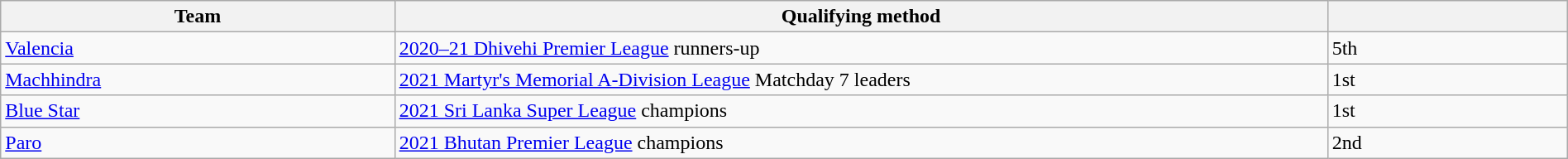<table class="wikitable" style="table-layout:fixed;width:100%;">
<tr>
<th width=25%>Team</th>
<th width=60%>Qualifying method</th>
<th width=15%> </th>
</tr>
<tr>
<td> <a href='#'>Valencia</a></td>
<td><a href='#'>2020–21 Dhivehi Premier League</a> runners-up</td>
<td>5th </td>
</tr>
<tr>
<td> <a href='#'>Machhindra</a></td>
<td><a href='#'>2021 Martyr's Memorial A-Division League</a> Matchday 7 leaders</td>
<td>1st</td>
</tr>
<tr>
<td> <a href='#'>Blue Star</a></td>
<td><a href='#'>2021 Sri Lanka Super League</a> champions</td>
<td>1st</td>
</tr>
<tr>
<td> <a href='#'>Paro</a></td>
<td><a href='#'>2021 Bhutan Premier League</a> champions</td>
<td>2nd </td>
</tr>
</table>
